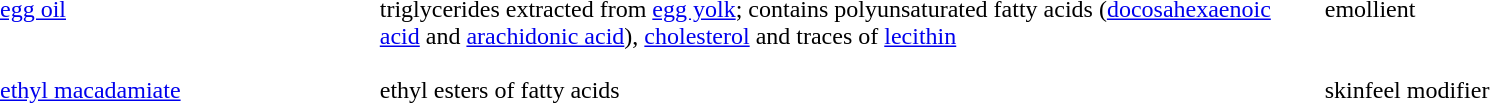<table cellpadding="8">
<tr valign="top">
<td width="20%"><a href='#'>egg oil</a></td>
<td width="50%">triglycerides extracted from <a href='#'>egg yolk</a>; contains polyunsaturated fatty acids (<a href='#'>docosahexaenoic acid</a> and <a href='#'>arachidonic acid</a>), <a href='#'>cholesterol</a> and traces of <a href='#'>lecithin</a></td>
<td width="30%">emollient</td>
</tr>
<tr valign="top">
<td width="20%"><a href='#'>ethyl macadamiate</a></td>
<td width="50%">ethyl esters of fatty acids</td>
<td width="30%">skinfeel modifier</td>
</tr>
</table>
